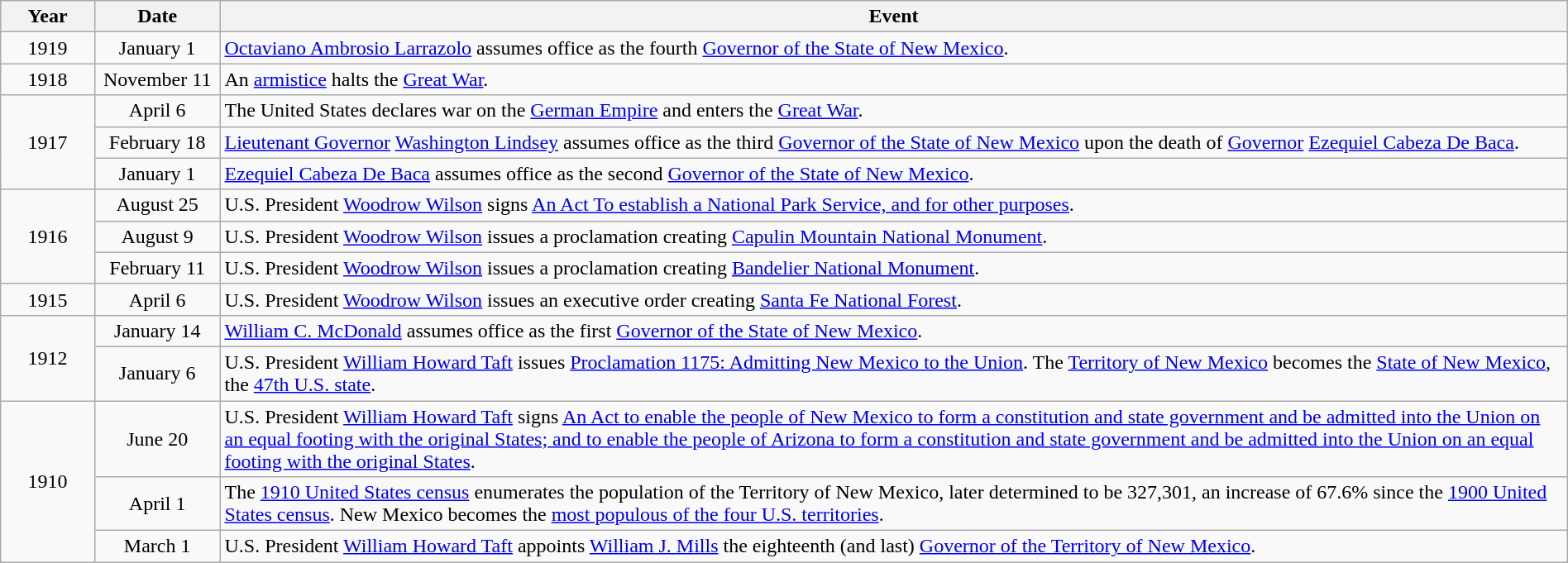<table class="wikitable" style="width:100%;">
<tr>
<th style="width:6%">Year</th>
<th style="width:8%">Date</th>
<th style="width:86%">Event</th>
</tr>
<tr>
<td align=center rowspan=1>1919</td>
<td align=center>January 1</td>
<td><a href='#'>Octaviano Ambrosio Larrazolo</a> assumes office as the fourth <a href='#'>Governor of the State of New Mexico</a>.</td>
</tr>
<tr>
<td align=center rowspan=1>1918</td>
<td align=center>November 11</td>
<td>An <a href='#'>armistice</a> halts the <a href='#'>Great War</a>.</td>
</tr>
<tr>
<td align=center rowspan=3>1917</td>
<td align=center>April 6</td>
<td>The United States declares war on the <a href='#'>German Empire</a> and enters the <a href='#'>Great War</a>.</td>
</tr>
<tr>
<td align=center>February 18</td>
<td><a href='#'>Lieutenant Governor</a> <a href='#'>Washington Lindsey</a> assumes office as the third <a href='#'>Governor of the State of New Mexico</a> upon the death of <a href='#'>Governor</a> <a href='#'>Ezequiel Cabeza De Baca</a>.</td>
</tr>
<tr>
<td align=center>January 1</td>
<td><a href='#'>Ezequiel Cabeza De Baca</a> assumes office as the second <a href='#'>Governor of the State of New Mexico</a>.</td>
</tr>
<tr>
<td align=center rowspan=3>1916</td>
<td align=center>August 25</td>
<td>U.S. President <a href='#'>Woodrow Wilson</a> signs <a href='#'>An Act To establish a National Park Service, and for other purposes</a>.</td>
</tr>
<tr>
<td align=center>August 9</td>
<td>U.S. President <a href='#'>Woodrow Wilson</a> issues a proclamation creating <a href='#'>Capulin Mountain National Monument</a>.</td>
</tr>
<tr>
<td align=center>February 11</td>
<td>U.S. President <a href='#'>Woodrow Wilson</a> issues a proclamation creating <a href='#'>Bandelier National Monument</a>.</td>
</tr>
<tr>
<td align=center rowspan=1>1915</td>
<td align=center>April 6</td>
<td>U.S. President <a href='#'>Woodrow Wilson</a> issues an executive order creating <a href='#'>Santa Fe National Forest</a>.</td>
</tr>
<tr>
<td align=center rowspan=2>1912</td>
<td align=center>January 14</td>
<td><a href='#'>William C. McDonald</a> assumes office as the first <a href='#'>Governor of the State of New Mexico</a>.</td>
</tr>
<tr>
<td align=center>January 6</td>
<td>U.S. President <a href='#'>William Howard Taft</a> issues <a href='#'>Proclamation 1175: Admitting New Mexico to the Union</a>. The <a href='#'>Territory of New Mexico</a> becomes the <a href='#'>State of New Mexico</a>, the <a href='#'>47th U.S. state</a>.</td>
</tr>
<tr>
<td align=center rowspan=3>1910</td>
<td align=center>June 20</td>
<td>U.S. President <a href='#'>William Howard Taft</a> signs <a href='#'>An Act to enable the people of New Mexico to form a constitution and state government and be admitted into the Union on an equal footing with the original States; and to enable the people of Arizona to form a constitution and state government and be admitted into the Union on an equal footing with the original States</a>.</td>
</tr>
<tr>
<td align=center>April 1</td>
<td>The <a href='#'>1910 United States census</a> enumerates the population of the Territory of New Mexico, later determined to be 327,301, an increase of 67.6% since the <a href='#'>1900 United States census</a>. New Mexico becomes the <a href='#'>most populous of the four U.S. territories</a>.</td>
</tr>
<tr>
<td align=center>March 1</td>
<td>U.S. President <a href='#'>William Howard Taft</a> appoints <a href='#'>William J. Mills</a> the eighteenth (and last) <a href='#'>Governor of the Territory of New Mexico</a>.</td>
</tr>
</table>
